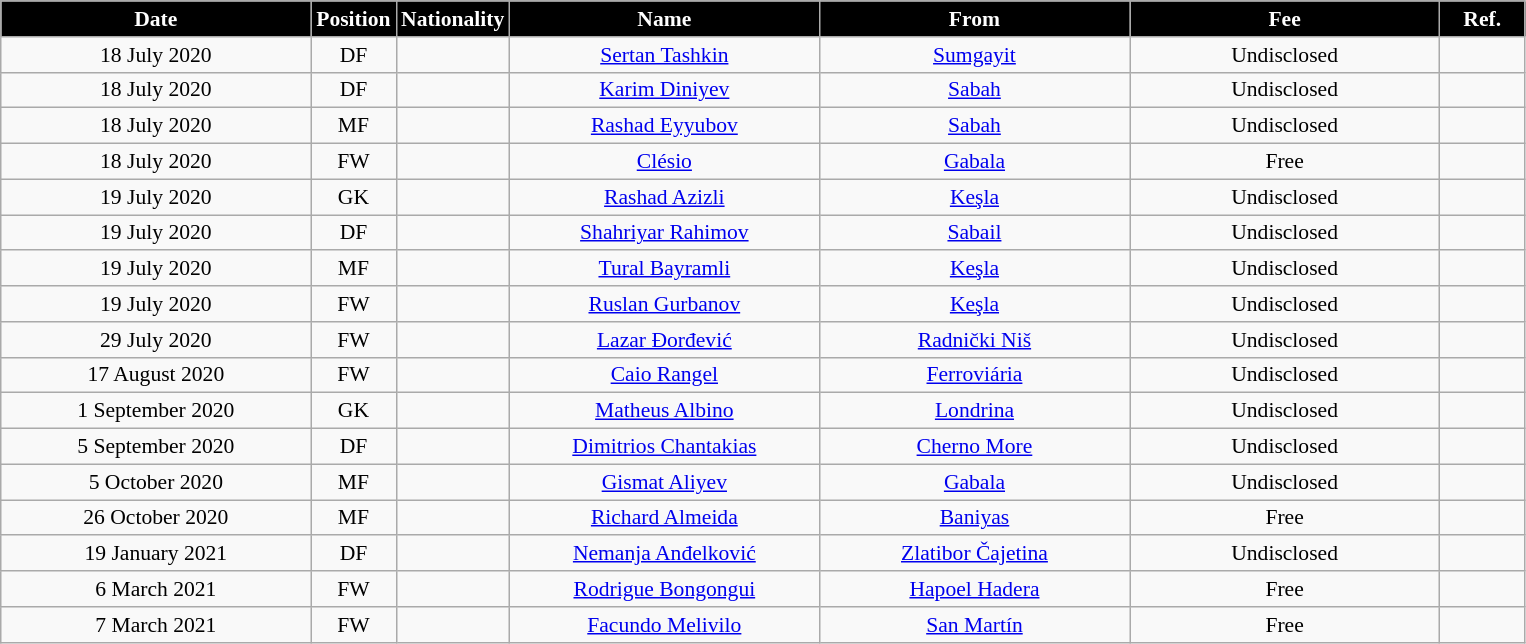<table class="wikitable"  style="text-align:center; font-size:90%; ">
<tr>
<th style="background:#000000; color:#FFFFFF; width:200px;">Date</th>
<th style="background:#000000; color:#FFFFFF; width:50px;">Position</th>
<th style="background:#000000; color:#FFFFFF; width:50px;">Nationality</th>
<th style="background:#000000; color:#FFFFFF; width:200px;">Name</th>
<th style="background:#000000; color:#FFFFFF; width:200px;">From</th>
<th style="background:#000000; color:#FFFFFF; width:200px;">Fee</th>
<th style="background:#000000; color:#FFFFFF; width:50px;">Ref.</th>
</tr>
<tr>
<td>18 July 2020</td>
<td>DF</td>
<td></td>
<td><a href='#'>Sertan Tashkin</a></td>
<td><a href='#'>Sumgayit</a></td>
<td>Undisclosed</td>
<td></td>
</tr>
<tr>
<td>18 July 2020</td>
<td>DF</td>
<td></td>
<td><a href='#'>Karim Diniyev</a></td>
<td><a href='#'>Sabah</a></td>
<td>Undisclosed</td>
<td></td>
</tr>
<tr>
<td>18 July 2020</td>
<td>MF</td>
<td></td>
<td><a href='#'>Rashad Eyyubov</a></td>
<td><a href='#'>Sabah</a></td>
<td>Undisclosed</td>
<td></td>
</tr>
<tr>
<td>18 July 2020</td>
<td>FW</td>
<td></td>
<td><a href='#'>Clésio</a></td>
<td><a href='#'>Gabala</a></td>
<td>Free</td>
<td></td>
</tr>
<tr>
<td>19 July 2020</td>
<td>GK</td>
<td></td>
<td><a href='#'>Rashad Azizli</a></td>
<td><a href='#'>Keşla</a></td>
<td>Undisclosed</td>
<td></td>
</tr>
<tr>
<td>19 July 2020</td>
<td>DF</td>
<td></td>
<td><a href='#'>Shahriyar Rahimov</a></td>
<td><a href='#'>Sabail</a></td>
<td>Undisclosed</td>
<td></td>
</tr>
<tr>
<td>19 July 2020</td>
<td>MF</td>
<td></td>
<td><a href='#'>Tural Bayramli</a></td>
<td><a href='#'>Keşla</a></td>
<td>Undisclosed</td>
<td></td>
</tr>
<tr>
<td>19 July 2020</td>
<td>FW</td>
<td></td>
<td><a href='#'>Ruslan Gurbanov</a></td>
<td><a href='#'>Keşla</a></td>
<td>Undisclosed</td>
<td></td>
</tr>
<tr>
<td>29 July 2020</td>
<td>FW</td>
<td></td>
<td><a href='#'>Lazar Đorđević</a></td>
<td><a href='#'>Radnički Niš</a></td>
<td>Undisclosed</td>
<td></td>
</tr>
<tr>
<td>17 August 2020</td>
<td>FW</td>
<td></td>
<td><a href='#'>Caio Rangel</a></td>
<td><a href='#'>Ferroviária</a></td>
<td>Undisclosed</td>
<td></td>
</tr>
<tr>
<td>1 September 2020</td>
<td>GK</td>
<td></td>
<td><a href='#'>Matheus Albino</a></td>
<td><a href='#'>Londrina</a></td>
<td>Undisclosed</td>
<td></td>
</tr>
<tr>
<td>5 September 2020</td>
<td>DF</td>
<td></td>
<td><a href='#'>Dimitrios Chantakias</a></td>
<td><a href='#'>Cherno More</a></td>
<td>Undisclosed</td>
<td></td>
</tr>
<tr>
<td>5 October 2020</td>
<td>MF</td>
<td></td>
<td><a href='#'>Gismat Aliyev</a></td>
<td><a href='#'>Gabala</a></td>
<td>Undisclosed</td>
<td></td>
</tr>
<tr>
<td>26 October 2020</td>
<td>MF</td>
<td></td>
<td><a href='#'>Richard Almeida</a></td>
<td><a href='#'>Baniyas</a></td>
<td>Free</td>
<td></td>
</tr>
<tr>
<td>19 January 2021</td>
<td>DF</td>
<td></td>
<td><a href='#'>Nemanja Anđelković</a></td>
<td><a href='#'>Zlatibor Čajetina</a></td>
<td>Undisclosed</td>
<td></td>
</tr>
<tr>
<td>6 March 2021</td>
<td>FW</td>
<td></td>
<td><a href='#'>Rodrigue Bongongui</a></td>
<td><a href='#'>Hapoel Hadera</a></td>
<td>Free</td>
<td></td>
</tr>
<tr>
<td>7 March 2021</td>
<td>FW</td>
<td></td>
<td><a href='#'>Facundo Melivilo</a></td>
<td><a href='#'>San Martín</a></td>
<td>Free</td>
<td></td>
</tr>
</table>
